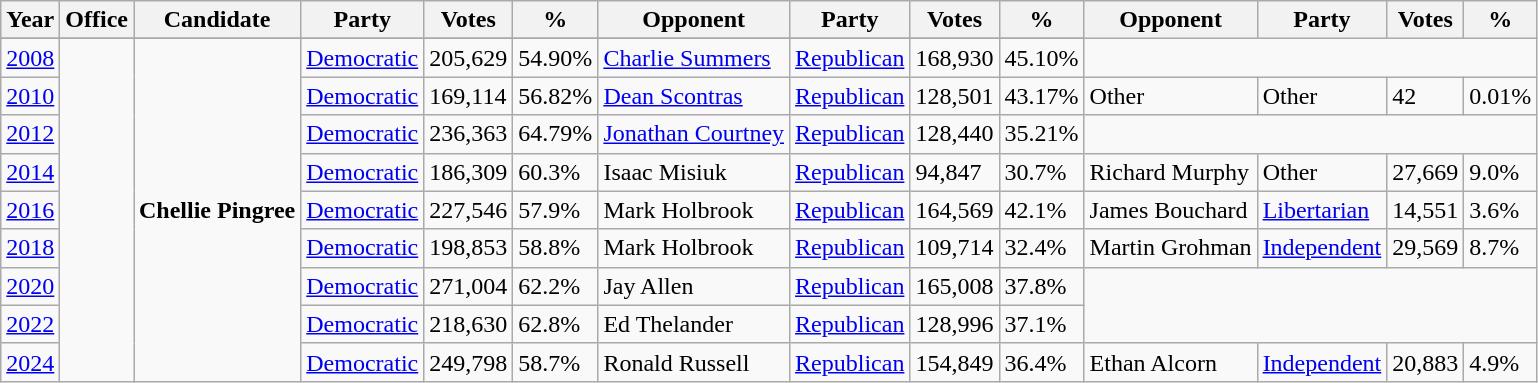<table class=wikitable>
<tr>
<th>Year</th>
<th>Office</th>
<th>Candidate</th>
<th>Party</th>
<th>Votes</th>
<th>%</th>
<th>Opponent</th>
<th>Party</th>
<th>Votes</th>
<th>%</th>
<th>Opponent</th>
<th>Party</th>
<th>Votes</th>
<th>%</th>
</tr>
<tr>
</tr>
<tr>
<td><a href='#'>2008</a></td>
<td rowspan=9></td>
<td rowspan=9 nowrap ><strong>Chellie Pingree</strong></td>
<td><a href='#'>Democratic</a></td>
<td>205,629</td>
<td>54.90%</td>
<td><a href='#'>Charlie Summers</a></td>
<td><a href='#'>Republican</a></td>
<td>168,930</td>
<td>45.10%</td>
</tr>
<tr>
<td><a href='#'>2010</a></td>
<td><a href='#'>Democratic</a></td>
<td>169,114</td>
<td>56.82%</td>
<td><a href='#'>Dean Scontras</a></td>
<td><a href='#'>Republican</a></td>
<td>128,501</td>
<td>43.17%</td>
<td>Other</td>
<td>Other</td>
<td>42</td>
<td>0.01%</td>
</tr>
<tr>
<td><a href='#'>2012</a></td>
<td><a href='#'>Democratic</a></td>
<td>236,363</td>
<td>64.79%</td>
<td><a href='#'>Jonathan Courtney</a></td>
<td><a href='#'>Republican</a></td>
<td>128,440</td>
<td>35.21%</td>
</tr>
<tr>
<td><a href='#'>2014</a></td>
<td><a href='#'>Democratic</a></td>
<td>186,309</td>
<td>60.3%</td>
<td>Isaac Misiuk</td>
<td><a href='#'>Republican</a></td>
<td>94,847</td>
<td>30.7%</td>
<td>Richard Murphy</td>
<td>Other</td>
<td>27,669</td>
<td>9.0%</td>
</tr>
<tr>
<td><a href='#'>2016</a></td>
<td><a href='#'>Democratic</a></td>
<td>227,546</td>
<td>57.9%</td>
<td>Mark Holbrook</td>
<td><a href='#'>Republican</a></td>
<td>164,569</td>
<td>42.1%</td>
<td>James Bouchard</td>
<td><a href='#'>Libertarian</a></td>
<td>14,551</td>
<td>3.6%</td>
</tr>
<tr>
<td><a href='#'>2018</a></td>
<td><a href='#'>Democratic</a></td>
<td>198,853</td>
<td>58.8%</td>
<td>Mark Holbrook</td>
<td><a href='#'>Republican</a></td>
<td>109,714</td>
<td>32.4%</td>
<td>Martin Grohman</td>
<td><a href='#'>Independent</a></td>
<td>29,569</td>
<td>8.7%</td>
</tr>
<tr>
<td><a href='#'>2020</a></td>
<td><a href='#'>Democratic</a></td>
<td>271,004</td>
<td>62.2%</td>
<td>Jay Allen</td>
<td><a href='#'>Republican</a></td>
<td>165,008</td>
<td>37.8%</td>
</tr>
<tr>
<td><a href='#'>2022</a></td>
<td><a href='#'>Democratic</a></td>
<td>218,630</td>
<td>62.8%</td>
<td>Ed Thelander</td>
<td><a href='#'>Republican</a></td>
<td>128,996</td>
<td>37.1%</td>
</tr>
<tr>
<td><a href='#'>2024</a></td>
<td><a href='#'>Democratic</a></td>
<td>249,798</td>
<td>58.7%</td>
<td>Ronald Russell</td>
<td><a href='#'>Republican</a></td>
<td>154,849</td>
<td>36.4%</td>
<td>Ethan Alcorn</td>
<td><a href='#'>Independent</a></td>
<td>20,883</td>
<td>4.9%</td>
</tr>
</table>
